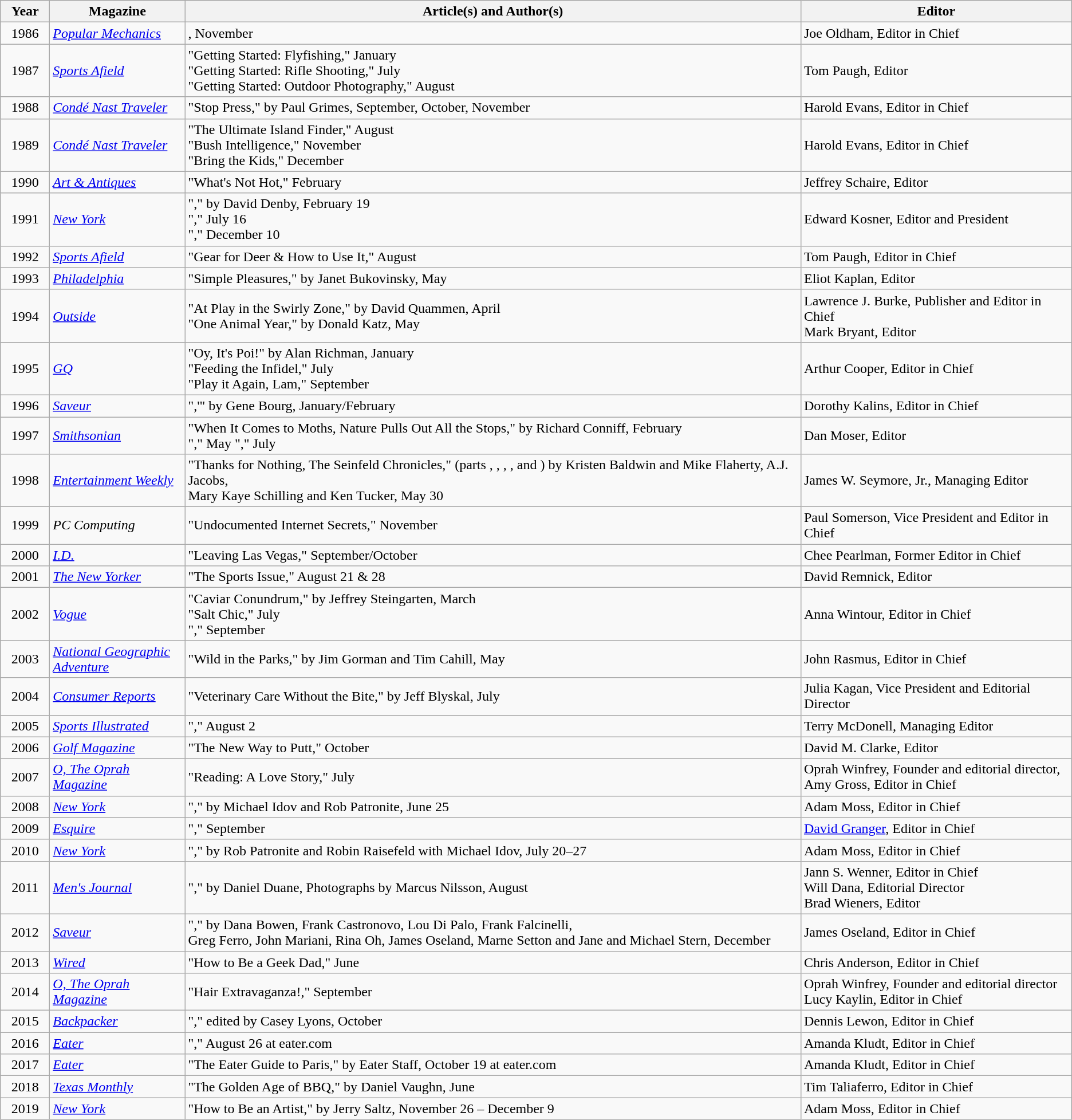<table class="sortable wikitable plainrowheaders">
<tr>
<th scope="col" style="width:50px;">Year</th>
<th scope="col" style="width:150px;">Magazine</th>
<th>Article(s) and Author(s)</th>
<th>Editor</th>
</tr>
<tr>
<td align=center>1986</td>
<td><em><a href='#'>Popular Mechanics</a></em></td>
<td>, November</td>
<td>Joe Oldham, Editor in Chief</td>
</tr>
<tr>
<td align=center>1987</td>
<td><em><a href='#'>Sports Afield</a></em></td>
<td>"Getting Started: Flyfishing," January<br>"Getting Started: Rifle Shooting," July<br>"Getting Started: Outdoor Photography," August</td>
<td>Tom Paugh, Editor</td>
</tr>
<tr>
<td align=center>1988</td>
<td><em><a href='#'>Condé Nast Traveler</a></em></td>
<td>"Stop Press," by Paul Grimes, September, October, November</td>
<td>Harold Evans, Editor in Chief</td>
</tr>
<tr>
<td align=center>1989</td>
<td><em><a href='#'>Condé Nast Traveler</a></em></td>
<td>"The Ultimate Island Finder," August<br>"Bush Intelligence," November<br>"Bring the Kids," December</td>
<td>Harold Evans, Editor in Chief</td>
</tr>
<tr>
<td align=center>1990</td>
<td><em><a href='#'>Art & Antiques</a></em></td>
<td>"What's Not Hot," February</td>
<td>Jeffrey Schaire, Editor</td>
</tr>
<tr>
<td align=center>1991</td>
<td><em><a href='#'>New York</a></em></td>
<td>"," by David Denby, February 19<br>"," July 16<br>"," December 10</td>
<td>Edward Kosner, Editor and President</td>
</tr>
<tr>
<td align=center>1992</td>
<td><em><a href='#'>Sports Afield</a></em></td>
<td>"Gear for Deer & How to Use It," August</td>
<td>Tom Paugh, Editor in Chief</td>
</tr>
<tr>
<td align=center>1993</td>
<td><em><a href='#'>Philadelphia</a></em></td>
<td>"Simple Pleasures," by Janet Bukovinsky, May</td>
<td>Eliot Kaplan, Editor</td>
</tr>
<tr>
<td align=center>1994</td>
<td><em><a href='#'>Outside</a></em></td>
<td>"At Play in the Swirly Zone," by David Quammen, April<br>"One Animal Year," by Donald Katz, May</td>
<td>Lawrence J. Burke, Publisher and Editor in Chief<br>Mark Bryant, Editor</td>
</tr>
<tr>
<td align=center>1995</td>
<td><em><a href='#'>GQ</a></em></td>
<td>"Oy, It's Poi!" by Alan Richman, January<br>"Feeding the Infidel," July<br>"Play it Again, Lam," September</td>
<td>Arthur Cooper, Editor in Chief</td>
</tr>
<tr>
<td align=center>1996</td>
<td><em><a href='#'>Saveur</a></em></td>
<td>",'" by Gene Bourg, January/February</td>
<td>Dorothy Kalins, Editor in Chief</td>
</tr>
<tr>
<td align=center>1997</td>
<td><em><a href='#'>Smithsonian</a></em></td>
<td>"When It Comes to Moths, Nature Pulls Out All the Stops," by Richard Conniff, February<br>"," May 
"," July</td>
<td>Dan Moser, Editor</td>
</tr>
<tr>
<td align=center>1998</td>
<td><em><a href='#'>Entertainment Weekly</a></em></td>
<td>"Thanks for Nothing, The Seinfeld Chronicles," (parts , , , , and ) by Kristen Baldwin and Mike Flaherty, A.J. Jacobs,<br>Mary Kaye Schilling and Ken Tucker, May 30</td>
<td>James W. Seymore, Jr., Managing Editor</td>
</tr>
<tr>
<td align=center>1999</td>
<td><em>PC Computing</em></td>
<td>"Undocumented Internet Secrets," November</td>
<td>Paul Somerson, Vice President and Editor in Chief</td>
</tr>
<tr>
<td align=center>2000</td>
<td><em><a href='#'>I.D.</a></em></td>
<td>"Leaving Las Vegas," September/October</td>
<td>Chee Pearlman, Former Editor in Chief</td>
</tr>
<tr>
<td align=center>2001</td>
<td><em><a href='#'>The New Yorker</a></em></td>
<td>"The Sports Issue," August 21 & 28</td>
<td>David Remnick, Editor</td>
</tr>
<tr>
<td align=center>2002</td>
<td><em><a href='#'>Vogue</a></em></td>
<td>"Caviar Conundrum," by Jeffrey Steingarten, March<br>"Salt Chic," July<br>"," September</td>
<td>Anna Wintour, Editor in Chief</td>
</tr>
<tr>
<td align=center>2003</td>
<td><em><a href='#'>National Geographic Adventure</a></em></td>
<td>"Wild in the Parks," by Jim Gorman and Tim Cahill, May</td>
<td>John Rasmus, Editor in Chief</td>
</tr>
<tr>
<td align=center>2004</td>
<td><em><a href='#'>Consumer Reports</a></em></td>
<td>"Veterinary Care Without the Bite," by Jeff Blyskal, July</td>
<td>Julia Kagan, Vice President and Editorial Director</td>
</tr>
<tr>
<td align=center>2005</td>
<td><em><a href='#'>Sports Illustrated</a></em></td>
<td>"," August 2</td>
<td>Terry McDonell, Managing Editor</td>
</tr>
<tr>
<td align=center>2006</td>
<td><em><a href='#'>Golf Magazine</a></em></td>
<td>"The New Way to Putt," October</td>
<td>David M. Clarke, Editor</td>
</tr>
<tr>
<td align=center>2007</td>
<td><em><a href='#'>O, The Oprah Magazine</a></em></td>
<td>"Reading: A Love Story," July</td>
<td>Oprah Winfrey, Founder and editorial director,<br>Amy Gross, Editor in Chief</td>
</tr>
<tr>
<td align=center>2008</td>
<td><em><a href='#'>New York</a></em></td>
<td>"," by Michael Idov and Rob Patronite, June 25</td>
<td>Adam Moss, Editor in Chief</td>
</tr>
<tr>
<td align=center>2009</td>
<td><em><a href='#'>Esquire</a></em></td>
<td>"," September</td>
<td><a href='#'>David Granger</a>, Editor in Chief</td>
</tr>
<tr>
<td align=center>2010</td>
<td><em><a href='#'>New York</a></em></td>
<td>"," by Rob Patronite and Robin Raisefeld with Michael Idov, July 20–27</td>
<td>Adam Moss, Editor in Chief</td>
</tr>
<tr>
<td align=center>2011</td>
<td><em><a href='#'>Men's Journal</a></em></td>
<td>"," by Daniel Duane, Photographs by Marcus Nilsson, August</td>
<td>Jann S. Wenner, Editor in Chief<br>Will Dana, Editorial Director<br>Brad Wieners, Editor</td>
</tr>
<tr>
<td align=center>2012</td>
<td><em><a href='#'>Saveur</a></em></td>
<td>"," by Dana Bowen, Frank Castronovo, Lou Di Palo, Frank Falcinelli,<br>Greg Ferro, John Mariani, Rina Oh, James Oseland, Marne Setton and Jane and Michael Stern, December</td>
<td>James Oseland, Editor in Chief</td>
</tr>
<tr>
<td align=center>2013</td>
<td><em><a href='#'>Wired</a></em></td>
<td>"How to Be a Geek Dad," June</td>
<td>Chris Anderson, Editor in Chief</td>
</tr>
<tr>
<td align=center>2014</td>
<td><em><a href='#'>O, The Oprah Magazine</a></em></td>
<td>"Hair Extravaganza!," September</td>
<td>Oprah Winfrey, Founder and editorial director<br>Lucy Kaylin, Editor in Chief</td>
</tr>
<tr>
<td align=center>2015</td>
<td><em><a href='#'>Backpacker</a></em></td>
<td>"," edited by Casey Lyons, October</td>
<td>Dennis Lewon, Editor in Chief</td>
</tr>
<tr>
<td align=center>2016</td>
<td><em><a href='#'>Eater</a></em></td>
<td>"," August 26 at eater.com</td>
<td>Amanda Kludt, Editor in Chief</td>
</tr>
<tr>
<td align=center>2017</td>
<td><em><a href='#'>Eater</a></em></td>
<td>"The Eater Guide to Paris," by Eater Staff, October 19 at eater.com</td>
<td>Amanda Kludt, Editor in Chief</td>
</tr>
<tr>
<td align=center>2018</td>
<td><em><a href='#'>Texas Monthly</a></em></td>
<td>"The Golden Age of BBQ," by Daniel Vaughn, June</td>
<td>Tim Taliaferro, Editor in Chief</td>
</tr>
<tr>
<td align=center>2019</td>
<td><em><a href='#'>New York</a></em></td>
<td>"How to Be an Artist," by Jerry Saltz, November 26 – December 9</td>
<td>Adam Moss, Editor in Chief</td>
</tr>
</table>
